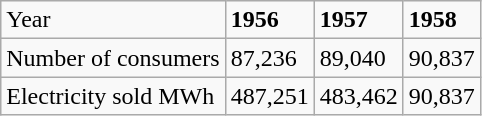<table class="wikitable">
<tr>
<td>Year</td>
<td><strong>1956</strong></td>
<td><strong>1957</strong></td>
<td><strong>1958</strong></td>
</tr>
<tr>
<td>Number of consumers</td>
<td>87,236</td>
<td>89,040</td>
<td>90,837</td>
</tr>
<tr>
<td>Electricity sold MWh</td>
<td>487,251</td>
<td>483,462</td>
<td>90,837</td>
</tr>
</table>
